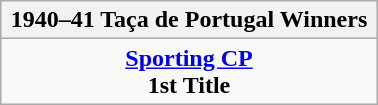<table class="wikitable" style="text-align: center; margin: 0 auto; width: 20%">
<tr>
<th>1940–41 Taça de Portugal Winners</th>
</tr>
<tr>
<td><strong><a href='#'>Sporting CP</a></strong><br><strong>1st Title</strong></td>
</tr>
</table>
